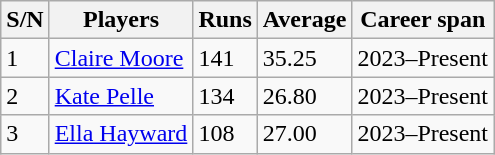<table class="wikitable">
<tr>
<th>S/N</th>
<th>Players</th>
<th>Runs</th>
<th>Average</th>
<th>Career span</th>
</tr>
<tr>
<td>1</td>
<td><a href='#'>Claire Moore</a></td>
<td>141</td>
<td>35.25</td>
<td>2023–Present</td>
</tr>
<tr>
<td>2</td>
<td><a href='#'>Kate Pelle</a></td>
<td>134</td>
<td>26.80</td>
<td>2023–Present</td>
</tr>
<tr>
<td>3</td>
<td><a href='#'>Ella Hayward</a></td>
<td>108</td>
<td>27.00</td>
<td>2023–Present</td>
</tr>
</table>
